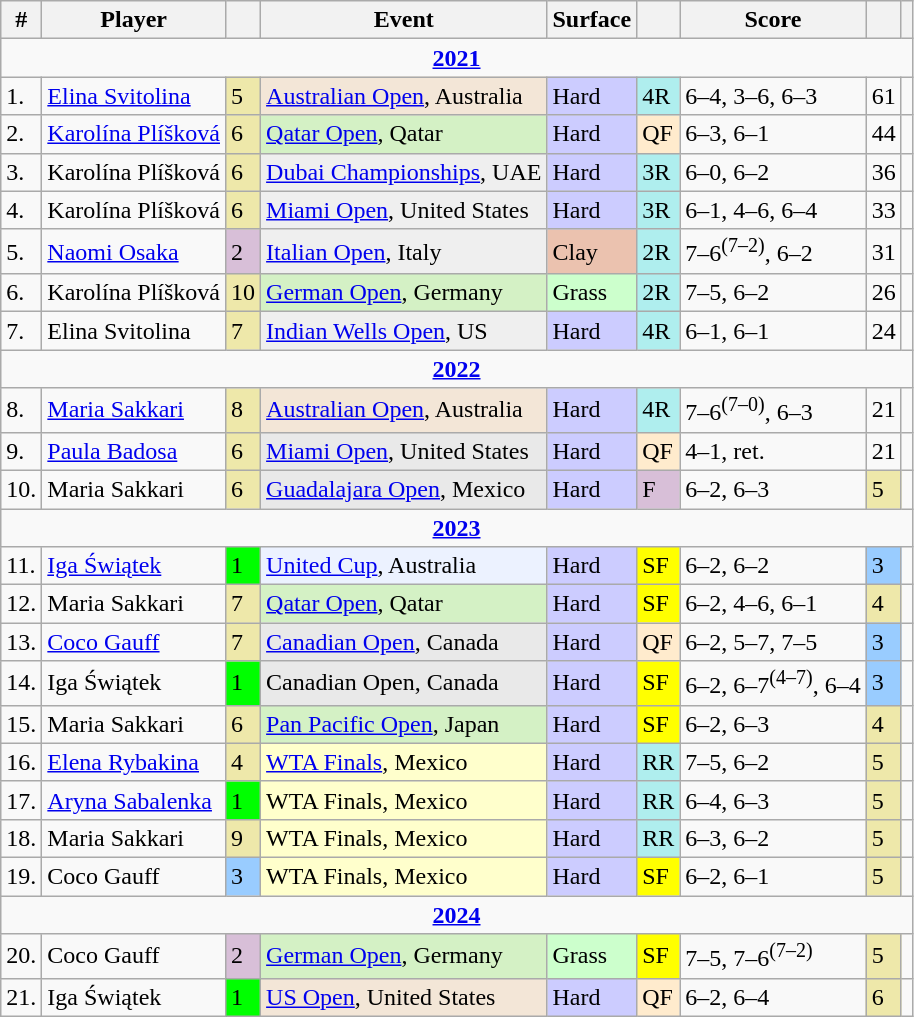<table class="wikitable sortable">
<tr>
<th class=unsortable>#</th>
<th>Player</th>
<th></th>
<th>Event</th>
<th>Surface</th>
<th></th>
<th class=unsortable>Score</th>
<th class=unsortable></th>
<th class=unsortable></th>
</tr>
<tr>
<td colspan="9" align="center"><strong><a href='#'>2021</a></strong></td>
</tr>
<tr>
<td>1.</td>
<td> <a href='#'>Elina Svitolina</a></td>
<td bgcolor=eee8aa>5</td>
<td bgcolor=f3e6d7><a href='#'>Australian Open</a>, Australia</td>
<td bgcolor=ccccff>Hard</td>
<td bgcolor=afeeee>4R</td>
<td>6–4, 3–6, 6–3</td>
<td>61</td>
<td></td>
</tr>
<tr>
<td>2.</td>
<td> <a href='#'>Karolína Plíšková</a></td>
<td bgcolor=eee8aa>6</td>
<td bgcolor=d4f1c5><a href='#'>Qatar Open</a>, Qatar</td>
<td bgcolor=ccccff>Hard</td>
<td bgcolor=ffebcd>QF</td>
<td>6–3, 6–1</td>
<td>44</td>
<td></td>
</tr>
<tr>
<td>3.</td>
<td> Karolína Plíšková</td>
<td bgcolor=eee8aa>6</td>
<td bgcolor=efefef><a href='#'>Dubai Championships</a>, UAE</td>
<td bgcolor=ccccff>Hard</td>
<td bgcolor=afeeee>3R</td>
<td>6–0, 6–2</td>
<td>36</td>
<td></td>
</tr>
<tr>
<td>4.</td>
<td> Karolína Plíšková</td>
<td bgcolor=eee8aa>6</td>
<td bgcolor=efefef><a href='#'>Miami Open</a>, United States</td>
<td bgcolor=ccccff>Hard</td>
<td bgcolor=afeeee>3R</td>
<td>6–1, 4–6, 6–4</td>
<td>33</td>
<td></td>
</tr>
<tr>
<td>5.</td>
<td> <a href='#'>Naomi Osaka</a></td>
<td bgcolor=thistle>2</td>
<td bgcolor=efefef><a href='#'>Italian Open</a>, Italy</td>
<td bgcolor=ebc2af>Clay</td>
<td bgcolor=afeeee>2R</td>
<td>7–6<sup>(7–2)</sup>, 6–2</td>
<td>31</td>
<td></td>
</tr>
<tr>
<td>6.</td>
<td> Karolína Plíšková</td>
<td bgcolor=eee8aa>10</td>
<td bgcolor=d4f1c5><a href='#'>German Open</a>, Germany</td>
<td bgcolor=ccffcc>Grass</td>
<td bgcolor=afeeee>2R</td>
<td>7–5, 6–2</td>
<td>26</td>
<td></td>
</tr>
<tr>
<td>7.</td>
<td> Elina Svitolina</td>
<td bgcolor=eee8aa>7</td>
<td bgcolor=efefef><a href='#'>Indian Wells Open</a>, US</td>
<td bgcolor=ccccff>Hard</td>
<td bgcolor=afeeee>4R</td>
<td>6–1, 6–1</td>
<td>24</td>
<td></td>
</tr>
<tr>
<td colspan="9" style="text-align:center"><strong><a href='#'>2022</a></strong></td>
</tr>
<tr>
<td>8.</td>
<td> <a href='#'>Maria Sakkari</a></td>
<td bgcolor=eee8aa>8</td>
<td bgcolor=f3e6d7><a href='#'>Australian Open</a>, Australia</td>
<td bgcolor=ccccff>Hard</td>
<td bgcolor=afeeee>4R</td>
<td>7–6<sup>(7–0)</sup>, 6–3</td>
<td>21</td>
<td></td>
</tr>
<tr>
<td>9.</td>
<td> <a href='#'>Paula Badosa</a></td>
<td bgcolor=eee8aa>6</td>
<td bgcolor=e9e9e9><a href='#'>Miami Open</a>, United States</td>
<td bgcolor=ccccff>Hard</td>
<td bgcolor=ffebcd>QF</td>
<td>4–1, ret.</td>
<td>21</td>
<td></td>
</tr>
<tr>
<td>10.</td>
<td> Maria Sakkari</td>
<td bgcolor=eee8aa>6</td>
<td bgcolor=e9e9e9><a href='#'>Guadalajara Open</a>, Mexico</td>
<td bgcolor=ccccff>Hard</td>
<td bgcolor=thistle>F</td>
<td>6–2, 6–3</td>
<td bgcolor=eee8aa>5</td>
<td></td>
</tr>
<tr>
<td colspan="9" style="text-align:center"><strong><a href='#'>2023</a></strong></td>
</tr>
<tr>
<td>11.</td>
<td> <a href='#'>Iga Świątek</a></td>
<td bgcolor=lime>1</td>
<td bgcolor=ecf2ff><a href='#'>United Cup</a>, Australia</td>
<td bgcolor=ccccff>Hard</td>
<td bgcolor=yellow>SF</td>
<td>6–2, 6–2</td>
<td bgcolor=99ccff>3</td>
<td></td>
</tr>
<tr>
<td>12.</td>
<td> Maria Sakkari</td>
<td bgcolor=eee8aa>7</td>
<td bgcolor=d4f1c5><a href='#'>Qatar Open</a>, Qatar</td>
<td bgcolor=ccccff>Hard</td>
<td bgcolor=yellow>SF</td>
<td>6–2, 4–6, 6–1</td>
<td bgcolor=eee8aa>4</td>
<td></td>
</tr>
<tr>
<td>13.</td>
<td> <a href='#'>Coco Gauff</a></td>
<td bgcolor=eee8aa>7</td>
<td bgcolor=e9e9e9><a href='#'>Canadian Open</a>, Canada</td>
<td bgcolor=ccccff>Hard</td>
<td bgcolor=ffebcd>QF</td>
<td>6–2, 5–7, 7–5</td>
<td bgcolor=99ccff>3</td>
<td></td>
</tr>
<tr>
<td>14.</td>
<td> Iga Świątek</td>
<td bgcolor=lime>1</td>
<td bgcolor=e9e9e9>Canadian Open, Canada</td>
<td bgcolor=ccccff>Hard</td>
<td bgcolor=yellow>SF</td>
<td>6–2, 6–7<sup>(4–7)</sup>, 6–4</td>
<td bgcolor=99ccff>3</td>
<td></td>
</tr>
<tr>
<td>15.</td>
<td> Maria Sakkari</td>
<td bgcolor=eee8aa>6</td>
<td bgcolor=d4f1c5><a href='#'>Pan Pacific Open</a>, Japan</td>
<td bgcolor=#ccf>Hard</td>
<td bgcolor=yellow>SF</td>
<td>6–2, 6–3</td>
<td bgcolor=eee8aa>4</td>
<td></td>
</tr>
<tr>
<td>16.</td>
<td> <a href='#'>Elena Rybakina</a></td>
<td bgcolor=eee8aa>4</td>
<td bgcolor=#ffc><a href='#'>WTA Finals</a>, Mexico</td>
<td bgcolor=#ccf>Hard</td>
<td bgcolor=afeeee>RR</td>
<td>7–5, 6–2</td>
<td bgcolor=eee8aa>5</td>
<td></td>
</tr>
<tr>
<td>17.</td>
<td> <a href='#'>Aryna Sabalenka</a></td>
<td bgcolor=lime>1</td>
<td bgcolor=#ffc>WTA Finals, Mexico</td>
<td bgcolor=#ccf>Hard</td>
<td bgcolor=afeeee>RR</td>
<td>6–4, 6–3</td>
<td bgcolor=eee8aa>5</td>
<td></td>
</tr>
<tr>
<td>18.</td>
<td> Maria Sakkari</td>
<td bgcolor=eee8aa>9</td>
<td bgcolor=#ffc>WTA Finals, Mexico</td>
<td bgcolor=#ccf>Hard</td>
<td bgcolor=afeeee>RR</td>
<td>6–3, 6–2</td>
<td bgcolor=eee8aa>5</td>
<td></td>
</tr>
<tr>
<td>19.</td>
<td> Coco Gauff</td>
<td bgcolor=99ccff>3</td>
<td bgcolor=#ffc>WTA Finals, Mexico</td>
<td bgcolor=#ccf>Hard</td>
<td bgcolor=yellow>SF</td>
<td>6–2, 6–1</td>
<td bgcolor=eee8aa>5</td>
<td></td>
</tr>
<tr>
<td colspan="9" style="text-align:center"><strong><a href='#'>2024</a></strong></td>
</tr>
<tr>
<td>20.</td>
<td> Coco Gauff</td>
<td bgcolor=thistle>2</td>
<td bgcolor=d4f1c5><a href='#'>German Open</a>, Germany</td>
<td bgcolor=ccffcc>Grass</td>
<td bgcolor=yellow>SF</td>
<td>7–5, 7–6<sup>(7–2)</sup></td>
<td bgcolor=eee8aa>5</td>
<td></td>
</tr>
<tr>
<td>21.</td>
<td> Iga Świątek</td>
<td bgcolor=lime>1</td>
<td bgcolor=f3e6d7><a href='#'>US Open</a>, United States</td>
<td bgcolor=ccccff>Hard</td>
<td bgcolor=ffebcd>QF</td>
<td>6–2, 6–4</td>
<td bgcolor=eee8aa>6</td>
<td></td>
</tr>
</table>
